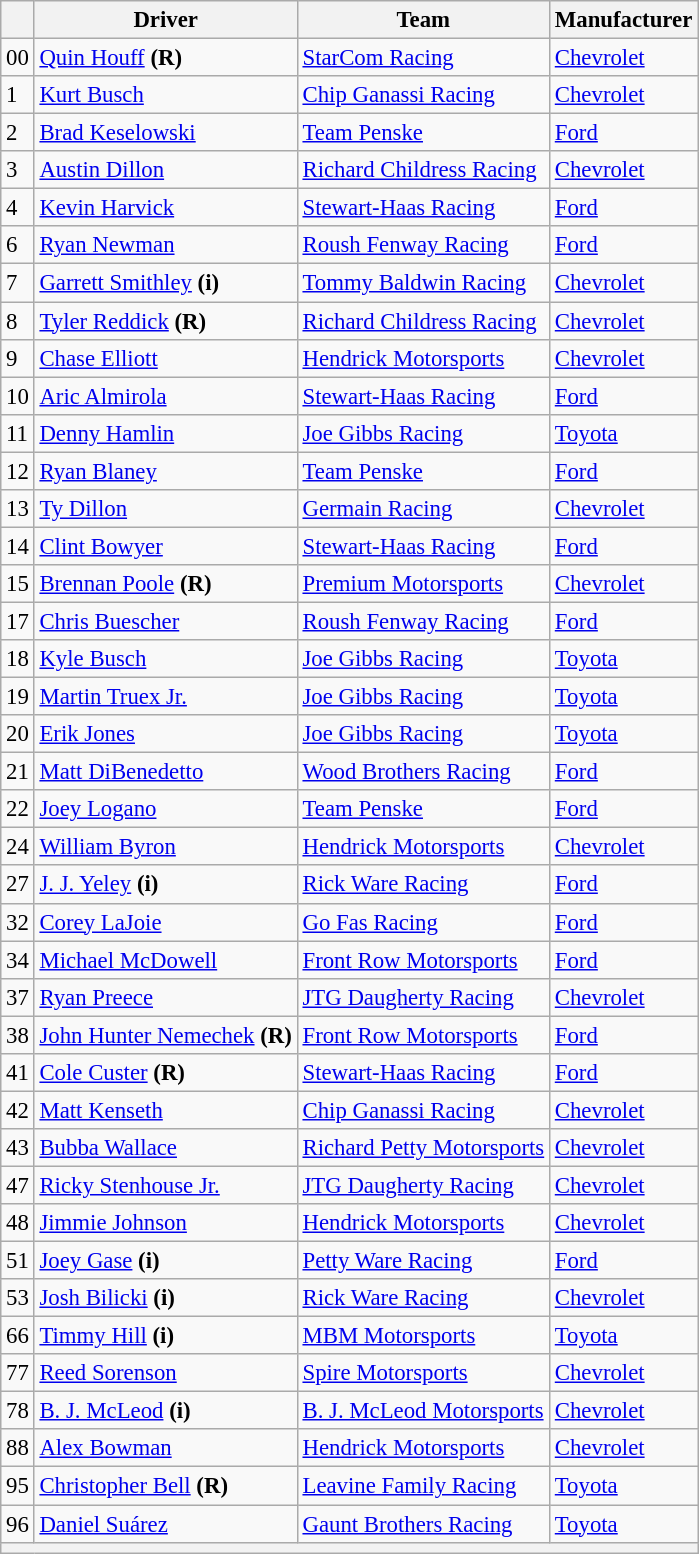<table class="wikitable" style="font-size:95%">
<tr>
<th></th>
<th>Driver</th>
<th>Team</th>
<th>Manufacturer</th>
</tr>
<tr>
<td>00</td>
<td><a href='#'>Quin Houff</a> <strong>(R)</strong></td>
<td><a href='#'>StarCom Racing</a></td>
<td><a href='#'>Chevrolet</a></td>
</tr>
<tr>
<td>1</td>
<td><a href='#'>Kurt Busch</a></td>
<td><a href='#'>Chip Ganassi Racing</a></td>
<td><a href='#'>Chevrolet</a></td>
</tr>
<tr>
<td>2</td>
<td><a href='#'>Brad Keselowski</a></td>
<td><a href='#'>Team Penske</a></td>
<td><a href='#'>Ford</a></td>
</tr>
<tr>
<td>3</td>
<td><a href='#'>Austin Dillon</a></td>
<td><a href='#'>Richard Childress Racing</a></td>
<td><a href='#'>Chevrolet</a></td>
</tr>
<tr>
<td>4</td>
<td><a href='#'>Kevin Harvick</a></td>
<td><a href='#'>Stewart-Haas Racing</a></td>
<td><a href='#'>Ford</a></td>
</tr>
<tr>
<td>6</td>
<td><a href='#'>Ryan Newman</a></td>
<td><a href='#'>Roush Fenway Racing</a></td>
<td><a href='#'>Ford</a></td>
</tr>
<tr>
<td>7</td>
<td><a href='#'>Garrett Smithley</a> <strong>(i)</strong></td>
<td><a href='#'>Tommy Baldwin Racing</a></td>
<td><a href='#'>Chevrolet</a></td>
</tr>
<tr>
<td>8</td>
<td><a href='#'>Tyler Reddick</a> <strong>(R)</strong></td>
<td><a href='#'>Richard Childress Racing</a></td>
<td><a href='#'>Chevrolet</a></td>
</tr>
<tr>
<td>9</td>
<td><a href='#'>Chase Elliott</a></td>
<td><a href='#'>Hendrick Motorsports</a></td>
<td><a href='#'>Chevrolet</a></td>
</tr>
<tr>
<td>10</td>
<td><a href='#'>Aric Almirola</a></td>
<td><a href='#'>Stewart-Haas Racing</a></td>
<td><a href='#'>Ford</a></td>
</tr>
<tr>
<td>11</td>
<td><a href='#'>Denny Hamlin</a></td>
<td><a href='#'>Joe Gibbs Racing</a></td>
<td><a href='#'>Toyota</a></td>
</tr>
<tr>
<td>12</td>
<td><a href='#'>Ryan Blaney</a></td>
<td><a href='#'>Team Penske</a></td>
<td><a href='#'>Ford</a></td>
</tr>
<tr>
<td>13</td>
<td><a href='#'>Ty Dillon</a></td>
<td><a href='#'>Germain Racing</a></td>
<td><a href='#'>Chevrolet</a></td>
</tr>
<tr>
<td>14</td>
<td><a href='#'>Clint Bowyer</a></td>
<td><a href='#'>Stewart-Haas Racing</a></td>
<td><a href='#'>Ford</a></td>
</tr>
<tr>
<td>15</td>
<td><a href='#'>Brennan Poole</a> <strong>(R)</strong></td>
<td><a href='#'>Premium Motorsports</a></td>
<td><a href='#'>Chevrolet</a></td>
</tr>
<tr>
<td>17</td>
<td><a href='#'>Chris Buescher</a></td>
<td><a href='#'>Roush Fenway Racing</a></td>
<td><a href='#'>Ford</a></td>
</tr>
<tr>
<td>18</td>
<td><a href='#'>Kyle Busch</a></td>
<td><a href='#'>Joe Gibbs Racing</a></td>
<td><a href='#'>Toyota</a></td>
</tr>
<tr>
<td>19</td>
<td><a href='#'>Martin Truex Jr.</a></td>
<td><a href='#'>Joe Gibbs Racing</a></td>
<td><a href='#'>Toyota</a></td>
</tr>
<tr>
<td>20</td>
<td><a href='#'>Erik Jones</a></td>
<td><a href='#'>Joe Gibbs Racing</a></td>
<td><a href='#'>Toyota</a></td>
</tr>
<tr>
<td>21</td>
<td><a href='#'>Matt DiBenedetto</a></td>
<td><a href='#'>Wood Brothers Racing</a></td>
<td><a href='#'>Ford</a></td>
</tr>
<tr>
<td>22</td>
<td><a href='#'>Joey Logano</a></td>
<td><a href='#'>Team Penske</a></td>
<td><a href='#'>Ford</a></td>
</tr>
<tr>
<td>24</td>
<td><a href='#'>William Byron</a></td>
<td><a href='#'>Hendrick Motorsports</a></td>
<td><a href='#'>Chevrolet</a></td>
</tr>
<tr>
<td>27</td>
<td><a href='#'>J. J. Yeley</a> <strong>(i)</strong></td>
<td><a href='#'>Rick Ware Racing</a></td>
<td><a href='#'>Ford</a></td>
</tr>
<tr>
<td>32</td>
<td><a href='#'>Corey LaJoie</a></td>
<td><a href='#'>Go Fas Racing</a></td>
<td><a href='#'>Ford</a></td>
</tr>
<tr>
<td>34</td>
<td><a href='#'>Michael McDowell</a></td>
<td><a href='#'>Front Row Motorsports</a></td>
<td><a href='#'>Ford</a></td>
</tr>
<tr>
<td>37</td>
<td><a href='#'>Ryan Preece</a></td>
<td><a href='#'>JTG Daugherty Racing</a></td>
<td><a href='#'>Chevrolet</a></td>
</tr>
<tr>
<td>38</td>
<td><a href='#'>John Hunter Nemechek</a> <strong>(R)</strong></td>
<td><a href='#'>Front Row Motorsports</a></td>
<td><a href='#'>Ford</a></td>
</tr>
<tr>
<td>41</td>
<td><a href='#'>Cole Custer</a> <strong>(R)</strong></td>
<td><a href='#'>Stewart-Haas Racing</a></td>
<td><a href='#'>Ford</a></td>
</tr>
<tr>
<td>42</td>
<td><a href='#'>Matt Kenseth</a></td>
<td><a href='#'>Chip Ganassi Racing</a></td>
<td><a href='#'>Chevrolet</a></td>
</tr>
<tr>
<td>43</td>
<td><a href='#'>Bubba Wallace</a></td>
<td><a href='#'>Richard Petty Motorsports</a></td>
<td><a href='#'>Chevrolet</a></td>
</tr>
<tr>
<td>47</td>
<td><a href='#'>Ricky Stenhouse Jr.</a></td>
<td><a href='#'>JTG Daugherty Racing</a></td>
<td><a href='#'>Chevrolet</a></td>
</tr>
<tr>
<td>48</td>
<td><a href='#'>Jimmie Johnson</a></td>
<td><a href='#'>Hendrick Motorsports</a></td>
<td><a href='#'>Chevrolet</a></td>
</tr>
<tr>
<td>51</td>
<td><a href='#'>Joey Gase</a> <strong>(i)</strong></td>
<td><a href='#'>Petty Ware Racing</a></td>
<td><a href='#'>Ford</a></td>
</tr>
<tr>
<td>53</td>
<td><a href='#'>Josh Bilicki</a> <strong>(i)</strong></td>
<td><a href='#'>Rick Ware Racing</a></td>
<td><a href='#'>Chevrolet</a></td>
</tr>
<tr>
<td>66</td>
<td><a href='#'>Timmy Hill</a> <strong>(i)</strong></td>
<td><a href='#'>MBM Motorsports</a></td>
<td><a href='#'>Toyota</a></td>
</tr>
<tr>
<td>77</td>
<td><a href='#'>Reed Sorenson</a></td>
<td><a href='#'>Spire Motorsports</a></td>
<td><a href='#'>Chevrolet</a></td>
</tr>
<tr>
<td>78</td>
<td><a href='#'>B. J. McLeod</a> <strong>(i)</strong></td>
<td><a href='#'>B. J. McLeod Motorsports</a></td>
<td><a href='#'>Chevrolet</a></td>
</tr>
<tr>
<td>88</td>
<td><a href='#'>Alex Bowman</a></td>
<td><a href='#'>Hendrick Motorsports</a></td>
<td><a href='#'>Chevrolet</a></td>
</tr>
<tr>
<td>95</td>
<td><a href='#'>Christopher Bell</a> <strong>(R)</strong></td>
<td><a href='#'>Leavine Family Racing</a></td>
<td><a href='#'>Toyota</a></td>
</tr>
<tr>
<td>96</td>
<td><a href='#'>Daniel Suárez</a></td>
<td><a href='#'>Gaunt Brothers Racing</a></td>
<td><a href='#'>Toyota</a></td>
</tr>
<tr>
<th colspan="4"></th>
</tr>
</table>
